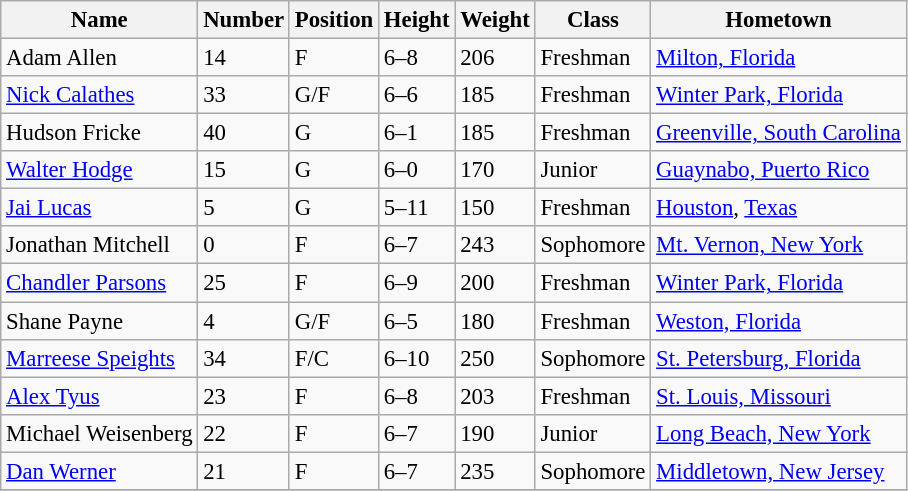<table class="wikitable" style="font-size: 95%;">
<tr>
<th>Name</th>
<th>Number</th>
<th>Position</th>
<th>Height</th>
<th>Weight</th>
<th>Class</th>
<th>Hometown</th>
</tr>
<tr>
<td>Adam Allen</td>
<td>14</td>
<td>F</td>
<td>6–8</td>
<td>206</td>
<td>Freshman</td>
<td><a href='#'>Milton, Florida</a></td>
</tr>
<tr>
<td><a href='#'>Nick Calathes</a></td>
<td>33</td>
<td>G/F</td>
<td>6–6</td>
<td>185</td>
<td>Freshman</td>
<td><a href='#'>Winter Park, Florida</a></td>
</tr>
<tr>
<td>Hudson Fricke</td>
<td>40</td>
<td>G</td>
<td>6–1</td>
<td>185</td>
<td>Freshman</td>
<td><a href='#'>Greenville, South Carolina</a></td>
</tr>
<tr>
<td><a href='#'>Walter Hodge</a></td>
<td>15</td>
<td>G</td>
<td>6–0</td>
<td>170</td>
<td>Junior</td>
<td><a href='#'>Guaynabo, Puerto Rico</a></td>
</tr>
<tr>
<td><a href='#'>Jai Lucas</a></td>
<td>5</td>
<td>G</td>
<td>5–11</td>
<td>150</td>
<td>Freshman</td>
<td><a href='#'>Houston</a>, <a href='#'>Texas</a></td>
</tr>
<tr>
<td>Jonathan Mitchell</td>
<td>0</td>
<td>F</td>
<td>6–7</td>
<td>243</td>
<td>Sophomore</td>
<td><a href='#'>Mt. Vernon, New York</a></td>
</tr>
<tr>
<td><a href='#'>Chandler Parsons</a></td>
<td>25</td>
<td>F</td>
<td>6–9</td>
<td>200</td>
<td>Freshman</td>
<td><a href='#'>Winter Park, Florida</a></td>
</tr>
<tr>
<td>Shane Payne</td>
<td>4</td>
<td>G/F</td>
<td>6–5</td>
<td>180</td>
<td>Freshman</td>
<td><a href='#'>Weston, Florida</a></td>
</tr>
<tr>
<td><a href='#'>Marreese Speights</a></td>
<td>34</td>
<td>F/C</td>
<td>6–10</td>
<td>250</td>
<td>Sophomore</td>
<td><a href='#'>St. Petersburg, Florida</a></td>
</tr>
<tr>
<td><a href='#'>Alex Tyus</a></td>
<td>23</td>
<td>F</td>
<td>6–8</td>
<td>203</td>
<td>Freshman</td>
<td><a href='#'>St. Louis, Missouri</a></td>
</tr>
<tr>
<td>Michael Weisenberg</td>
<td>22</td>
<td>F</td>
<td>6–7</td>
<td>190</td>
<td>Junior</td>
<td><a href='#'>Long Beach, New York</a></td>
</tr>
<tr>
<td><a href='#'>Dan Werner</a></td>
<td>21</td>
<td>F</td>
<td>6–7</td>
<td>235</td>
<td>Sophomore</td>
<td><a href='#'>Middletown, New Jersey</a></td>
</tr>
<tr>
</tr>
</table>
